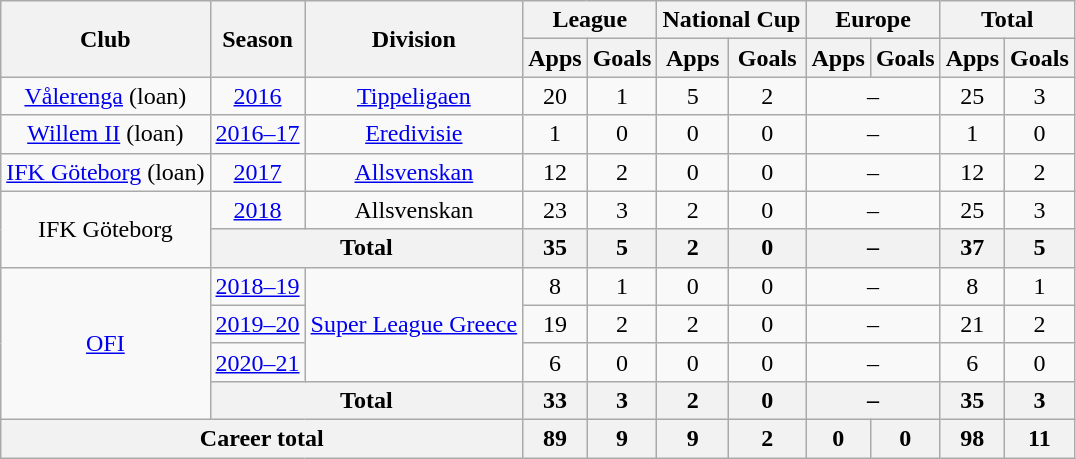<table class="wikitable" style="text-align:center">
<tr>
<th rowspan="2">Club</th>
<th rowspan="2">Season</th>
<th rowspan="2">Division</th>
<th colspan="2">League</th>
<th colspan="2">National Cup</th>
<th colspan="2">Europe</th>
<th colspan="2">Total</th>
</tr>
<tr>
<th>Apps</th>
<th>Goals</th>
<th>Apps</th>
<th>Goals</th>
<th>Apps</th>
<th>Goals</th>
<th>Apps</th>
<th>Goals</th>
</tr>
<tr>
<td><a href='#'>Vålerenga</a> (loan)</td>
<td><a href='#'>2016</a></td>
<td><a href='#'>Tippeligaen</a></td>
<td>20</td>
<td>1</td>
<td>5</td>
<td>2</td>
<td colspan="2">–</td>
<td>25</td>
<td>3</td>
</tr>
<tr>
<td><a href='#'>Willem II</a> (loan)</td>
<td><a href='#'>2016–17</a></td>
<td><a href='#'>Eredivisie</a></td>
<td>1</td>
<td>0</td>
<td>0</td>
<td>0</td>
<td colspan="2">–</td>
<td>1</td>
<td>0</td>
</tr>
<tr>
<td><a href='#'>IFK Göteborg</a> (loan)</td>
<td><a href='#'>2017</a></td>
<td><a href='#'>Allsvenskan</a></td>
<td>12</td>
<td>2</td>
<td>0</td>
<td>0</td>
<td colspan="2">–</td>
<td>12</td>
<td>2</td>
</tr>
<tr>
<td rowspan="2">IFK Göteborg</td>
<td><a href='#'>2018</a></td>
<td>Allsvenskan</td>
<td>23</td>
<td>3</td>
<td>2</td>
<td>0</td>
<td colspan="2">–</td>
<td>25</td>
<td>3</td>
</tr>
<tr>
<th colspan="2">Total</th>
<th>35</th>
<th>5</th>
<th>2</th>
<th>0</th>
<th colspan="2">–</th>
<th>37</th>
<th>5</th>
</tr>
<tr>
<td rowspan="4"><a href='#'>OFI</a></td>
<td><a href='#'>2018–19</a></td>
<td rowspan="3"><a href='#'>Super League Greece</a></td>
<td>8</td>
<td>1</td>
<td>0</td>
<td>0</td>
<td colspan="2">–</td>
<td>8</td>
<td>1</td>
</tr>
<tr>
<td><a href='#'>2019–20</a></td>
<td>19</td>
<td>2</td>
<td>2</td>
<td>0</td>
<td colspan="2">–</td>
<td>21</td>
<td>2</td>
</tr>
<tr>
<td><a href='#'>2020–21</a></td>
<td>6</td>
<td>0</td>
<td>0</td>
<td>0</td>
<td colspan="2">–</td>
<td>6</td>
<td>0</td>
</tr>
<tr>
<th colspan="2">Total</th>
<th>33</th>
<th>3</th>
<th>2</th>
<th>0</th>
<th colspan="2">–</th>
<th>35</th>
<th>3</th>
</tr>
<tr>
<th colspan="3">Career total</th>
<th>89</th>
<th>9</th>
<th>9</th>
<th>2</th>
<th>0</th>
<th>0</th>
<th>98</th>
<th>11</th>
</tr>
</table>
